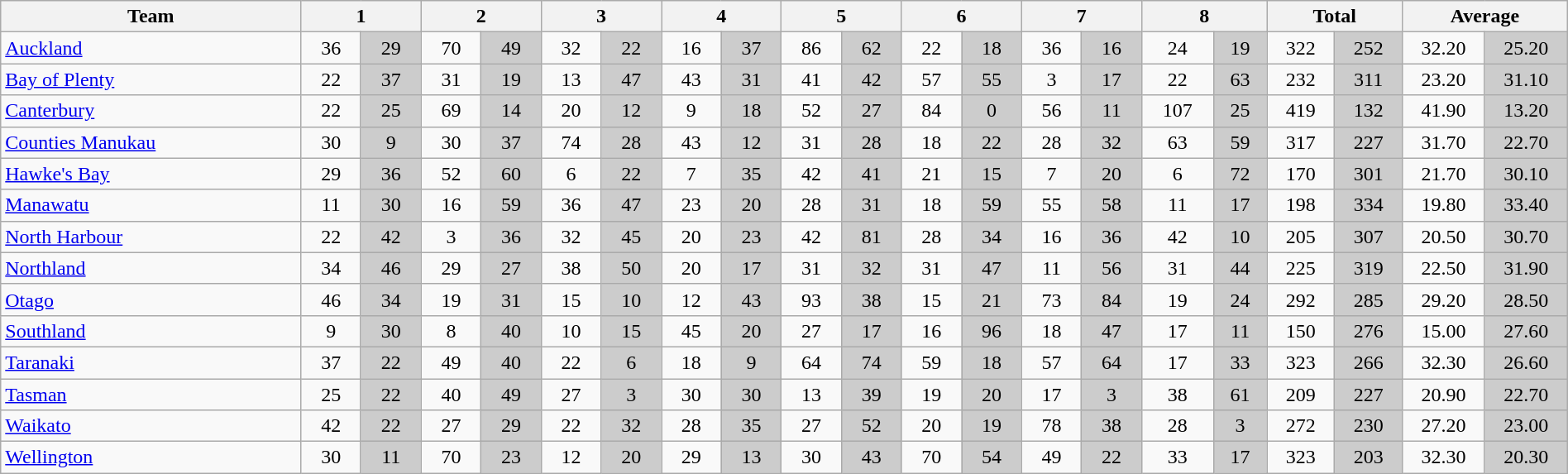<table class="wikitable" style="text-align:center;width:100%">
<tr>
<th style="width:10%">Team</th>
<th style="width:4%" colspan=2>1</th>
<th style="width:4%" colspan=2>2</th>
<th style="width:4%" colspan=2>3</th>
<th style="width:4%" colspan=2>4</th>
<th style="width:4%" colspan=2>5</th>
<th style="width:4%" colspan=2>6</th>
<th style="width:4%" colspan=2>7</th>
<th style="width:4%" colspan=2>8</th>
<th style="width:4%" colspan=2>Total</th>
<th style="width:4%" colspan=2>Average</th>
</tr>
<tr>
<td style="text-align:left"><a href='#'>Auckland</a></td>
<td>36</td>
<td style="background:#ccc">29</td>
<td>70</td>
<td style="background:#ccc">49</td>
<td>32</td>
<td style="background:#ccc">22</td>
<td>16</td>
<td style="background:#ccc">37</td>
<td>86</td>
<td style="background:#ccc">62</td>
<td>22</td>
<td style="background:#ccc">18</td>
<td>36</td>
<td style="background:#ccc">16</td>
<td>24</td>
<td style="background:#ccc">19</td>
<td>322</td>
<td style="background:#ccc">252</td>
<td>32.20</td>
<td style="background:#ccc">25.20</td>
</tr>
<tr>
<td style="text-align:left"><a href='#'>Bay of Plenty</a></td>
<td>22</td>
<td style="background:#ccc">37</td>
<td>31</td>
<td style="background:#ccc">19</td>
<td>13</td>
<td style="background:#ccc">47</td>
<td>43</td>
<td style="background:#ccc">31</td>
<td>41</td>
<td style="background:#ccc">42</td>
<td>57</td>
<td style="background:#ccc">55</td>
<td>3</td>
<td style="background:#ccc">17</td>
<td>22</td>
<td style="background:#ccc">63</td>
<td>232</td>
<td style="background:#ccc">311</td>
<td>23.20</td>
<td style="background:#ccc">31.10</td>
</tr>
<tr>
<td style="text-align:left"><a href='#'>Canterbury</a></td>
<td>22</td>
<td style="background:#ccc">25</td>
<td>69</td>
<td style="background:#ccc">14</td>
<td>20</td>
<td style="background:#ccc">12</td>
<td>9</td>
<td style="background:#ccc">18</td>
<td>52</td>
<td style="background:#ccc">27</td>
<td>84</td>
<td style="background:#ccc">0</td>
<td>56</td>
<td style="background:#ccc">11</td>
<td>107</td>
<td style="background:#ccc">25</td>
<td>419</td>
<td style="background:#ccc">132</td>
<td>41.90</td>
<td style="background:#ccc">13.20</td>
</tr>
<tr>
<td style="text-align:left"><a href='#'>Counties Manukau</a></td>
<td>30</td>
<td style="background:#ccc">9</td>
<td>30</td>
<td style="background:#ccc">37</td>
<td>74</td>
<td style="background:#ccc">28</td>
<td>43</td>
<td style="background:#ccc">12</td>
<td>31</td>
<td style="background:#ccc">28</td>
<td>18</td>
<td style="background:#ccc">22</td>
<td>28</td>
<td style="background:#ccc">32</td>
<td>63</td>
<td style="background:#ccc">59</td>
<td>317</td>
<td style="background:#ccc">227</td>
<td>31.70</td>
<td style="background:#ccc">22.70</td>
</tr>
<tr>
<td style="text-align:left"><a href='#'>Hawke's Bay</a></td>
<td>29</td>
<td style="background:#ccc">36</td>
<td>52</td>
<td style="background:#ccc">60</td>
<td>6</td>
<td style="background:#ccc">22</td>
<td>7</td>
<td style="background:#ccc">35</td>
<td>42</td>
<td style="background:#ccc">41</td>
<td>21</td>
<td style="background:#ccc">15</td>
<td>7</td>
<td style="background:#ccc">20</td>
<td>6</td>
<td style="background:#ccc">72</td>
<td>170</td>
<td style="background:#ccc">301</td>
<td>21.70</td>
<td style="background:#ccc">30.10</td>
</tr>
<tr>
<td style="text-align:left"><a href='#'>Manawatu</a></td>
<td>11</td>
<td style="background:#ccc">30</td>
<td>16</td>
<td style="background:#ccc">59</td>
<td>36</td>
<td style="background:#ccc">47</td>
<td>23</td>
<td style="background:#ccc">20</td>
<td>28</td>
<td style="background:#ccc">31</td>
<td>18</td>
<td style="background:#ccc">59</td>
<td>55</td>
<td style="background:#ccc">58</td>
<td>11</td>
<td style="background:#ccc">17</td>
<td>198</td>
<td style="background:#ccc">334</td>
<td>19.80</td>
<td style="background:#ccc">33.40</td>
</tr>
<tr>
<td style="text-align:left"><a href='#'>North Harbour</a></td>
<td>22</td>
<td style="background:#ccc">42</td>
<td>3</td>
<td style="background:#ccc">36</td>
<td>32</td>
<td style="background:#ccc">45</td>
<td>20</td>
<td style="background:#ccc">23</td>
<td>42</td>
<td style="background:#ccc">81</td>
<td>28</td>
<td style="background:#ccc">34</td>
<td>16</td>
<td style="background:#ccc">36</td>
<td>42</td>
<td style="background:#ccc">10</td>
<td>205</td>
<td style="background:#ccc">307</td>
<td>20.50</td>
<td style="background:#ccc">30.70</td>
</tr>
<tr>
<td style="text-align:left"><a href='#'>Northland</a></td>
<td>34</td>
<td style="background:#ccc">46</td>
<td>29</td>
<td style="background:#ccc">27</td>
<td>38</td>
<td style="background:#ccc">50</td>
<td>20</td>
<td style="background:#ccc">17</td>
<td>31</td>
<td style="background:#ccc">32</td>
<td>31</td>
<td style="background:#ccc">47</td>
<td>11</td>
<td style="background:#ccc">56</td>
<td>31</td>
<td style="background:#ccc">44</td>
<td>225</td>
<td style="background:#ccc">319</td>
<td>22.50</td>
<td style="background:#ccc">31.90</td>
</tr>
<tr>
<td style="text-align:left"><a href='#'>Otago</a></td>
<td>46</td>
<td style="background:#ccc">34</td>
<td>19</td>
<td style="background:#ccc">31</td>
<td>15</td>
<td style="background:#ccc">10</td>
<td>12</td>
<td style="background:#ccc">43</td>
<td>93</td>
<td style="background:#ccc">38</td>
<td>15</td>
<td style="background:#ccc">21</td>
<td>73</td>
<td style="background:#ccc">84</td>
<td>19</td>
<td style="background:#ccc">24</td>
<td>292</td>
<td style="background:#ccc">285</td>
<td>29.20</td>
<td style="background:#ccc">28.50</td>
</tr>
<tr>
<td style="text-align:left"><a href='#'>Southland</a></td>
<td>9</td>
<td style="background:#ccc">30</td>
<td>8</td>
<td style="background:#ccc">40</td>
<td>10</td>
<td style="background:#ccc">15</td>
<td>45</td>
<td style="background:#ccc">20</td>
<td>27</td>
<td style="background:#ccc">17</td>
<td>16</td>
<td style="background:#ccc">96</td>
<td>18</td>
<td style="background:#ccc">47</td>
<td>17</td>
<td style="background:#ccc">11</td>
<td>150</td>
<td style="background:#ccc">276</td>
<td>15.00</td>
<td style="background:#ccc">27.60</td>
</tr>
<tr>
<td style="text-align:left"><a href='#'>Taranaki</a></td>
<td>37</td>
<td style="background:#ccc">22</td>
<td>49</td>
<td style="background:#ccc">40</td>
<td>22</td>
<td style="background:#ccc">6</td>
<td>18</td>
<td style="background:#ccc">9</td>
<td>64</td>
<td style="background:#ccc">74</td>
<td>59</td>
<td style="background:#ccc">18</td>
<td>57</td>
<td style="background:#ccc">64</td>
<td>17</td>
<td style="background:#ccc">33</td>
<td>323</td>
<td style="background:#ccc">266</td>
<td>32.30</td>
<td style="background:#ccc">26.60</td>
</tr>
<tr>
<td style="text-align:left"><a href='#'>Tasman</a></td>
<td>25</td>
<td style="background:#ccc">22</td>
<td>40</td>
<td style="background:#ccc">49</td>
<td>27</td>
<td style="background:#ccc">3</td>
<td>30</td>
<td style="background:#ccc">30</td>
<td>13</td>
<td style="background:#ccc">39</td>
<td>19</td>
<td style="background:#ccc">20</td>
<td>17</td>
<td style="background:#ccc">3</td>
<td>38</td>
<td style="background:#ccc">61</td>
<td>209</td>
<td style="background:#ccc">227</td>
<td>20.90</td>
<td style="background:#ccc">22.70</td>
</tr>
<tr>
<td style="text-align:left"><a href='#'>Waikato</a></td>
<td>42</td>
<td style="background:#ccc">22</td>
<td>27</td>
<td style="background:#ccc">29</td>
<td>22</td>
<td style="background:#ccc">32</td>
<td>28</td>
<td style="background:#ccc">35</td>
<td>27</td>
<td style="background:#ccc">52</td>
<td>20</td>
<td style="background:#ccc">19</td>
<td>78</td>
<td style="background:#ccc">38</td>
<td>28</td>
<td style="background:#ccc">3</td>
<td>272</td>
<td style="background:#ccc">230</td>
<td>27.20</td>
<td style="background:#ccc">23.00</td>
</tr>
<tr>
<td style="text-align:left"><a href='#'>Wellington</a></td>
<td>30</td>
<td style="background:#ccc">11</td>
<td>70</td>
<td style="background:#ccc">23</td>
<td>12</td>
<td style="background:#ccc">20</td>
<td>29</td>
<td style="background:#ccc">13</td>
<td>30</td>
<td style="background:#ccc">43</td>
<td>70</td>
<td style="background:#ccc">54</td>
<td>49</td>
<td style="background:#ccc">22</td>
<td>33</td>
<td style="background:#ccc">17</td>
<td>323</td>
<td style="background:#ccc">203</td>
<td>32.30</td>
<td style="background:#ccc">20.30</td>
</tr>
</table>
